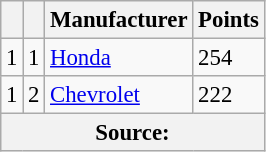<table class="wikitable" style="font-size: 95%;">
<tr>
<th scope="col"></th>
<th scope="col"></th>
<th scope="col">Manufacturer</th>
<th scope="col">Points</th>
</tr>
<tr>
<td align="left"> 1</td>
<td align="center">1</td>
<td><a href='#'>Honda</a></td>
<td>254</td>
</tr>
<tr>
<td align="left"> 1</td>
<td align="center">2</td>
<td><a href='#'>Chevrolet</a></td>
<td>222</td>
</tr>
<tr>
<th colspan=4>Source:</th>
</tr>
</table>
